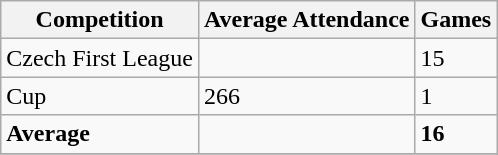<table class="wikitable"  class= style="text-align:center; border:1px #aaa solid; font-size:95%">
<tr>
<th>Competition</th>
<th>Average Attendance</th>
<th>Games</th>
</tr>
<tr>
<td>Czech First League</td>
<td></td>
<td>15</td>
</tr>
<tr>
<td>Cup</td>
<td>266</td>
<td>1</td>
</tr>
<tr>
<td><strong>Average</strong></td>
<td><strong></strong></td>
<td><strong>16</strong></td>
</tr>
<tr>
</tr>
</table>
